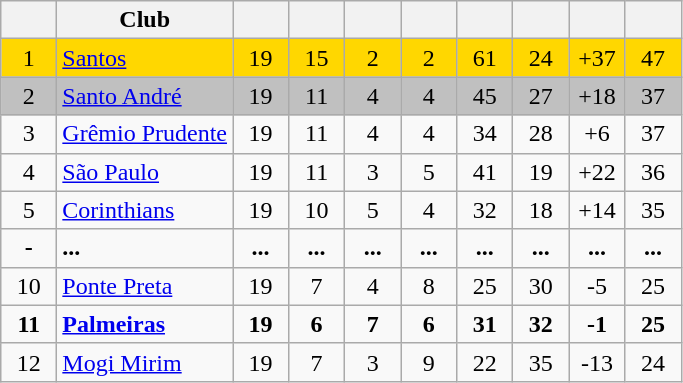<table class="wikitable" style="text-align:center">
<tr>
<th width=30></th>
<th>Club</th>
<th width=30></th>
<th width=30></th>
<th width=30></th>
<th width=30></th>
<th width=30></th>
<th width=30></th>
<th width=30></th>
<th width=30></th>
</tr>
<tr bgcolor="gold">
<td>1</td>
<td align=left><a href='#'>Santos</a></td>
<td>19</td>
<td>15</td>
<td>2</td>
<td>2</td>
<td>61</td>
<td>24</td>
<td>+37</td>
<td>47</td>
</tr>
<tr bgcolor="silver">
<td>2</td>
<td align=left><a href='#'>Santo André</a></td>
<td>19</td>
<td>11</td>
<td>4</td>
<td>4</td>
<td>45</td>
<td>27</td>
<td>+18</td>
<td>37</td>
</tr>
<tr>
<td>3</td>
<td align=left><a href='#'>Grêmio Prudente</a></td>
<td>19</td>
<td>11</td>
<td>4</td>
<td>4</td>
<td>34</td>
<td>28</td>
<td>+6</td>
<td>37</td>
</tr>
<tr>
<td>4</td>
<td align=left><a href='#'>São Paulo</a></td>
<td>19</td>
<td>11</td>
<td>3</td>
<td>5</td>
<td>41</td>
<td>19</td>
<td>+22</td>
<td>36</td>
</tr>
<tr>
<td>5</td>
<td align=left><a href='#'>Corinthians</a></td>
<td>19</td>
<td>10</td>
<td>5</td>
<td>4</td>
<td>32</td>
<td>18</td>
<td>+14</td>
<td>35</td>
</tr>
<tr>
<td><strong>-</strong></td>
<td align=left><strong>...</strong></td>
<td><strong>...</strong></td>
<td><strong>...</strong></td>
<td><strong>...</strong></td>
<td><strong>...</strong></td>
<td><strong>...</strong></td>
<td><strong>...</strong></td>
<td><strong>...</strong></td>
<td><strong>...</strong></td>
</tr>
<tr>
<td>10</td>
<td align=left><a href='#'>Ponte Preta</a></td>
<td>19</td>
<td>7</td>
<td>4</td>
<td>8</td>
<td>25</td>
<td>30</td>
<td>-5</td>
<td>25</td>
</tr>
<tr>
<td><strong>11</strong></td>
<td align=left><strong><a href='#'>Palmeiras</a></strong></td>
<td><strong>19</strong></td>
<td><strong>6</strong></td>
<td><strong>7</strong></td>
<td><strong>6</strong></td>
<td><strong>31</strong></td>
<td><strong>32</strong></td>
<td><strong>-1</strong></td>
<td><strong>25</strong></td>
</tr>
<tr>
<td>12</td>
<td align=left><a href='#'>Mogi Mirim</a></td>
<td>19</td>
<td>7</td>
<td>3</td>
<td>9</td>
<td>22</td>
<td>35</td>
<td>-13</td>
<td>24</td>
</tr>
</table>
